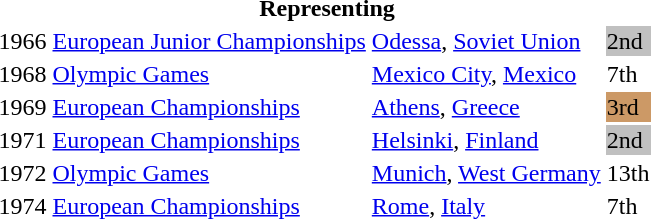<table>
<tr>
<th colspan="5">Representing </th>
</tr>
<tr>
<td>1966</td>
<td><a href='#'>European Junior Championships</a></td>
<td><a href='#'>Odessa</a>, <a href='#'>Soviet Union</a></td>
<td bgcolor="silver">2nd</td>
<td></td>
</tr>
<tr>
<td>1968</td>
<td><a href='#'>Olympic Games</a></td>
<td><a href='#'>Mexico City</a>, <a href='#'>Mexico</a></td>
<td>7th</td>
<td></td>
</tr>
<tr>
<td>1969</td>
<td><a href='#'>European Championships</a></td>
<td><a href='#'>Athens</a>, <a href='#'>Greece</a></td>
<td bgcolor="cc9966">3rd</td>
<td></td>
</tr>
<tr>
<td>1971</td>
<td><a href='#'>European Championships</a></td>
<td><a href='#'>Helsinki</a>, <a href='#'>Finland</a></td>
<td bgcolor="silver">2nd</td>
<td></td>
</tr>
<tr>
<td>1972</td>
<td><a href='#'>Olympic Games</a></td>
<td><a href='#'>Munich</a>, <a href='#'>West Germany</a></td>
<td>13th</td>
<td></td>
</tr>
<tr>
<td>1974</td>
<td><a href='#'>European Championships</a></td>
<td><a href='#'>Rome</a>, <a href='#'>Italy</a></td>
<td>7th</td>
<td></td>
</tr>
</table>
